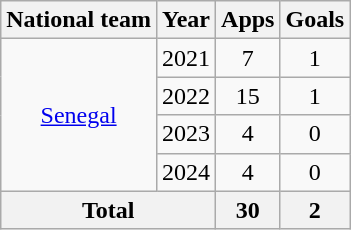<table class="wikitable" style="text-align:center">
<tr>
<th>National team</th>
<th>Year</th>
<th>Apps</th>
<th>Goals</th>
</tr>
<tr>
<td rowspan=4><a href='#'>Senegal</a></td>
<td>2021</td>
<td>7</td>
<td>1</td>
</tr>
<tr>
<td>2022</td>
<td>15</td>
<td>1</td>
</tr>
<tr>
<td>2023</td>
<td>4</td>
<td>0</td>
</tr>
<tr>
<td>2024</td>
<td>4</td>
<td>0</td>
</tr>
<tr>
<th colspan=2>Total</th>
<th>30</th>
<th>2</th>
</tr>
</table>
